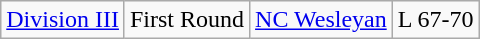<table class="wikitable">
<tr>
<td rowspan="1"><a href='#'>Division III</a></td>
<td>First Round</td>
<td><a href='#'>NC Wesleyan</a></td>
<td>L 67-70</td>
</tr>
</table>
